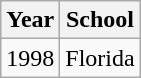<table class="wikitable">
<tr>
<th>Year</th>
<th>School</th>
</tr>
<tr>
<td>1998</td>
<td>Florida</td>
</tr>
</table>
